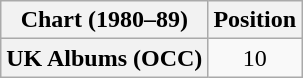<table class="wikitable plainrowheaders" style="text-align:center;">
<tr>
<th>Chart (1980–89)</th>
<th>Position</th>
</tr>
<tr>
<th scope="row">UK Albums (OCC)</th>
<td>10</td>
</tr>
</table>
